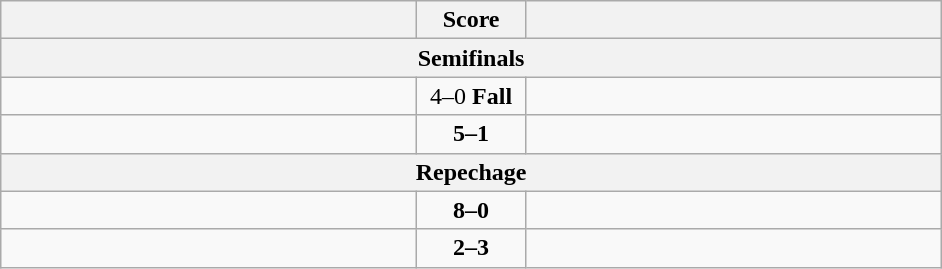<table class="wikitable" style="text-align: left;">
<tr>
<th align="right" width="270"></th>
<th width="65">Score</th>
<th align="left" width="270"></th>
</tr>
<tr>
<th colspan="3">Semifinals</th>
</tr>
<tr>
<td><strong></strong></td>
<td align=center>4–0 <strong>Fall</strong></td>
<td></td>
</tr>
<tr>
<td><strong></strong></td>
<td align=center><strong>5–1</strong></td>
<td></td>
</tr>
<tr>
<th colspan="3">Repechage</th>
</tr>
<tr>
<td><strong></strong></td>
<td align=center><strong>8–0</strong></td>
<td></td>
</tr>
<tr>
<td></td>
<td align=center><strong>2–3</strong></td>
<td><strong></strong></td>
</tr>
</table>
